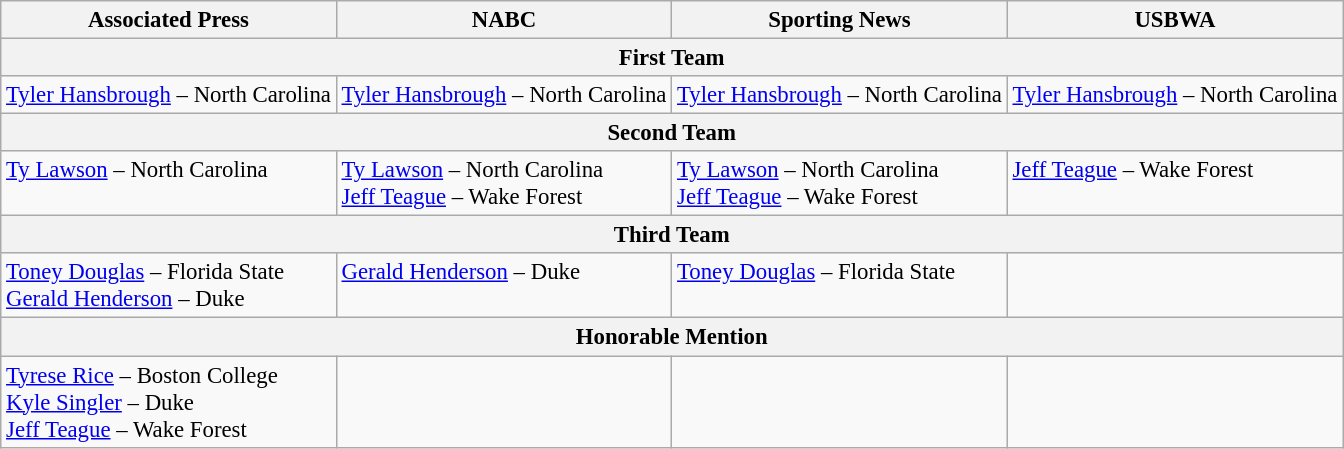<table class="wikitable" style="font-size: 95%">
<tr>
<th>Associated Press</th>
<th>NABC</th>
<th>Sporting News</th>
<th>USBWA</th>
</tr>
<tr>
<th colspan=4>First Team</th>
</tr>
<tr>
<td><a href='#'>Tyler Hansbrough</a> – North Carolina</td>
<td><a href='#'>Tyler Hansbrough</a> – North Carolina</td>
<td><a href='#'>Tyler Hansbrough</a> – North Carolina</td>
<td><a href='#'>Tyler Hansbrough</a> – North Carolina</td>
</tr>
<tr>
<th colspan=4>Second Team</th>
</tr>
<tr>
<td valign="top"><a href='#'>Ty Lawson</a> – North Carolina</td>
<td><a href='#'>Ty Lawson</a> – North Carolina<br><a href='#'>Jeff Teague</a> – Wake Forest</td>
<td><a href='#'>Ty Lawson</a> – North Carolina<br><a href='#'>Jeff Teague</a> – Wake Forest</td>
<td valign="top"><a href='#'>Jeff Teague</a> – Wake Forest</td>
</tr>
<tr>
<th colspan=4>Third Team</th>
</tr>
<tr>
<td><a href='#'>Toney Douglas</a> – Florida State<br><a href='#'>Gerald Henderson</a> – Duke</td>
<td valign="top"><a href='#'>Gerald Henderson</a> – Duke</td>
<td valign="top"><a href='#'>Toney Douglas</a> – Florida State</td>
<td></td>
</tr>
<tr>
<th colspan=4>Honorable Mention</th>
</tr>
<tr>
<td><a href='#'>Tyrese Rice</a> – Boston College<br><a href='#'>Kyle Singler</a> – Duke<br><a href='#'>Jeff Teague</a> – Wake Forest</td>
<td></td>
<td></td>
<td></td>
</tr>
</table>
